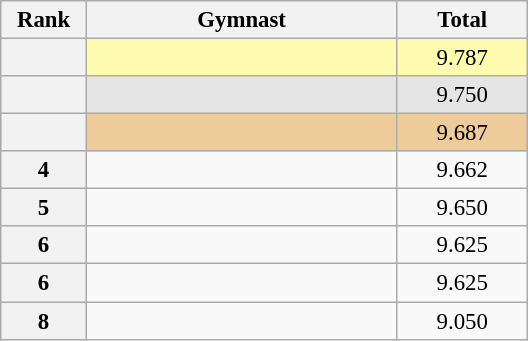<table class="wikitable sortable" style="text-align:center; font-size:95%">
<tr>
<th scope="col" style="width:50px;">Rank</th>
<th scope="col" style="width:200px;">Gymnast</th>
<th scope="col" style="width:80px;">Total</th>
</tr>
<tr style="background:#fffcaf;">
<th scope=row style="text-align:center"></th>
<td style="text-align:left;"></td>
<td>9.787</td>
</tr>
<tr style="background:#e5e5e5;">
<th scope=row style="text-align:center"></th>
<td style="text-align:left;"></td>
<td>9.750</td>
</tr>
<tr style="background:#ec9;">
<th scope=row style="text-align:center"></th>
<td style="text-align:left;"></td>
<td>9.687</td>
</tr>
<tr>
<th scope=row style="text-align:center">4</th>
<td style="text-align:left;"></td>
<td>9.662</td>
</tr>
<tr>
<th scope=row style="text-align:center">5</th>
<td style="text-align:left;"></td>
<td>9.650</td>
</tr>
<tr>
<th scope=row style="text-align:center">6</th>
<td style="text-align:left;"></td>
<td>9.625</td>
</tr>
<tr>
<th scope=row style="text-align:center">6</th>
<td style="text-align:left;"></td>
<td>9.625</td>
</tr>
<tr>
<th scope=row style="text-align:center">8</th>
<td style="text-align:left;"></td>
<td>9.050</td>
</tr>
</table>
